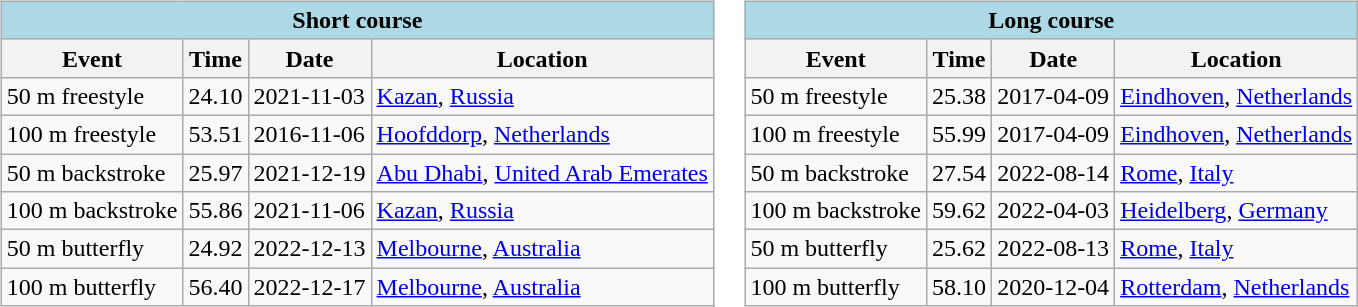<table>
<tr>
<td style="vertical-align:top; text-align:left;"><br><table class="wikitable" |>
<tr>
<th colspan="4" style="background: #add8e6;">Short course</th>
</tr>
<tr>
<th>Event</th>
<th>Time</th>
<th>Date</th>
<th>Location</th>
</tr>
<tr>
<td>50 m freestyle</td>
<td style="text-align:right;">24.10</td>
<td>2021-11-03</td>
<td><a href='#'>Kazan</a>, <a href='#'>Russia</a></td>
</tr>
<tr>
<td>100 m freestyle</td>
<td style="text-align:right;">53.51</td>
<td>2016-11-06</td>
<td><a href='#'>Hoofddorp</a>, <a href='#'>Netherlands</a></td>
</tr>
<tr>
<td>50 m backstroke</td>
<td style="text-align:right;">25.97</td>
<td>2021-12-19</td>
<td><a href='#'>Abu Dhabi</a>, <a href='#'>United Arab Emerates</a></td>
</tr>
<tr>
<td>100 m backstroke</td>
<td style="text-align:right;">55.86</td>
<td>2021-11-06</td>
<td><a href='#'>Kazan</a>, <a href='#'>Russia</a></td>
</tr>
<tr>
<td>50 m butterfly</td>
<td style="text-align:right;">24.92</td>
<td>2022-12-13</td>
<td><a href='#'>Melbourne</a>, <a href='#'>Australia</a></td>
</tr>
<tr>
<td>100 m butterfly</td>
<td style="text-align:right;">56.40</td>
<td>2022-12-17</td>
<td><a href='#'>Melbourne</a>, <a href='#'>Australia</a></td>
</tr>
</table>
</td>
<td valign=top align=left><br><table class="wikitable" |>
<tr>
<th colspan="4" style="background: #add8e6;">Long course</th>
</tr>
<tr>
<th>Event</th>
<th>Time</th>
<th>Date</th>
<th>Location</th>
</tr>
<tr>
<td>50 m freestyle</td>
<td style="text-align:right;">25.38</td>
<td>2017-04-09</td>
<td><a href='#'>Eindhoven</a>, <a href='#'>Netherlands</a></td>
</tr>
<tr>
<td>100 m freestyle</td>
<td style="text-align:right;">55.99</td>
<td>2017-04-09</td>
<td><a href='#'>Eindhoven</a>, <a href='#'>Netherlands</a></td>
</tr>
<tr>
<td>50 m backstroke</td>
<td style="text-align:right;">27.54</td>
<td>2022-08-14</td>
<td><a href='#'>Rome</a>, <a href='#'>Italy</a></td>
</tr>
<tr>
<td>100 m backstroke</td>
<td style="text-align:right;">59.62</td>
<td>2022-04-03</td>
<td><a href='#'>Heidelberg</a>, <a href='#'>Germany</a></td>
</tr>
<tr>
<td>50 m butterfly</td>
<td style="text-align:right;">25.62</td>
<td>2022-08-13</td>
<td><a href='#'>Rome</a>, <a href='#'>Italy</a></td>
</tr>
<tr>
<td>100 m butterfly</td>
<td style="text-align:right;">58.10</td>
<td>2020-12-04</td>
<td><a href='#'>Rotterdam</a>, <a href='#'>Netherlands</a></td>
</tr>
</table>
</td>
</tr>
</table>
